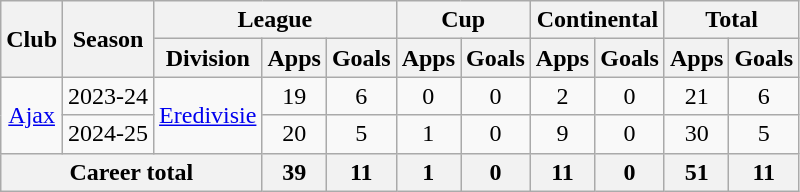<table class="wikitable" style="text-align: center;">
<tr>
<th rowspan="2">Club</th>
<th rowspan="2">Season</th>
<th colspan="3">League</th>
<th colspan="2">Cup</th>
<th colspan="2"><strong>Continental</strong></th>
<th colspan="2">Total</th>
</tr>
<tr>
<th>Division</th>
<th>Apps</th>
<th>Goals</th>
<th>Apps</th>
<th>Goals</th>
<th>Apps</th>
<th>Goals</th>
<th>Apps</th>
<th>Goals</th>
</tr>
<tr>
<td rowspan="2"><a href='#'>Ajax</a></td>
<td>2023-24</td>
<td rowspan="2"><a href='#'>Eredivisie</a></td>
<td>19</td>
<td>6</td>
<td>0</td>
<td>0</td>
<td>2</td>
<td>0</td>
<td>21</td>
<td>6</td>
</tr>
<tr>
<td>2024-25</td>
<td>20</td>
<td>5</td>
<td>1</td>
<td>0</td>
<td>9</td>
<td>0</td>
<td>30</td>
<td>5</td>
</tr>
<tr>
<th colspan="3">Career total</th>
<th>39</th>
<th>11</th>
<th>1</th>
<th>0</th>
<th>11</th>
<th>0</th>
<th>51</th>
<th>11</th>
</tr>
</table>
